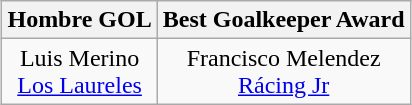<table class="wikitable" style="margin: 0 auto;">
<tr>
<th>Hombre GOL</th>
<th>Best Goalkeeper Award</th>
</tr>
<tr>
<td align=center> Luis Merino <br> <a href='#'>Los Laureles</a></td>
<td align=center> Francisco Melendez <br> <a href='#'>Rácing Jr</a></td>
</tr>
</table>
